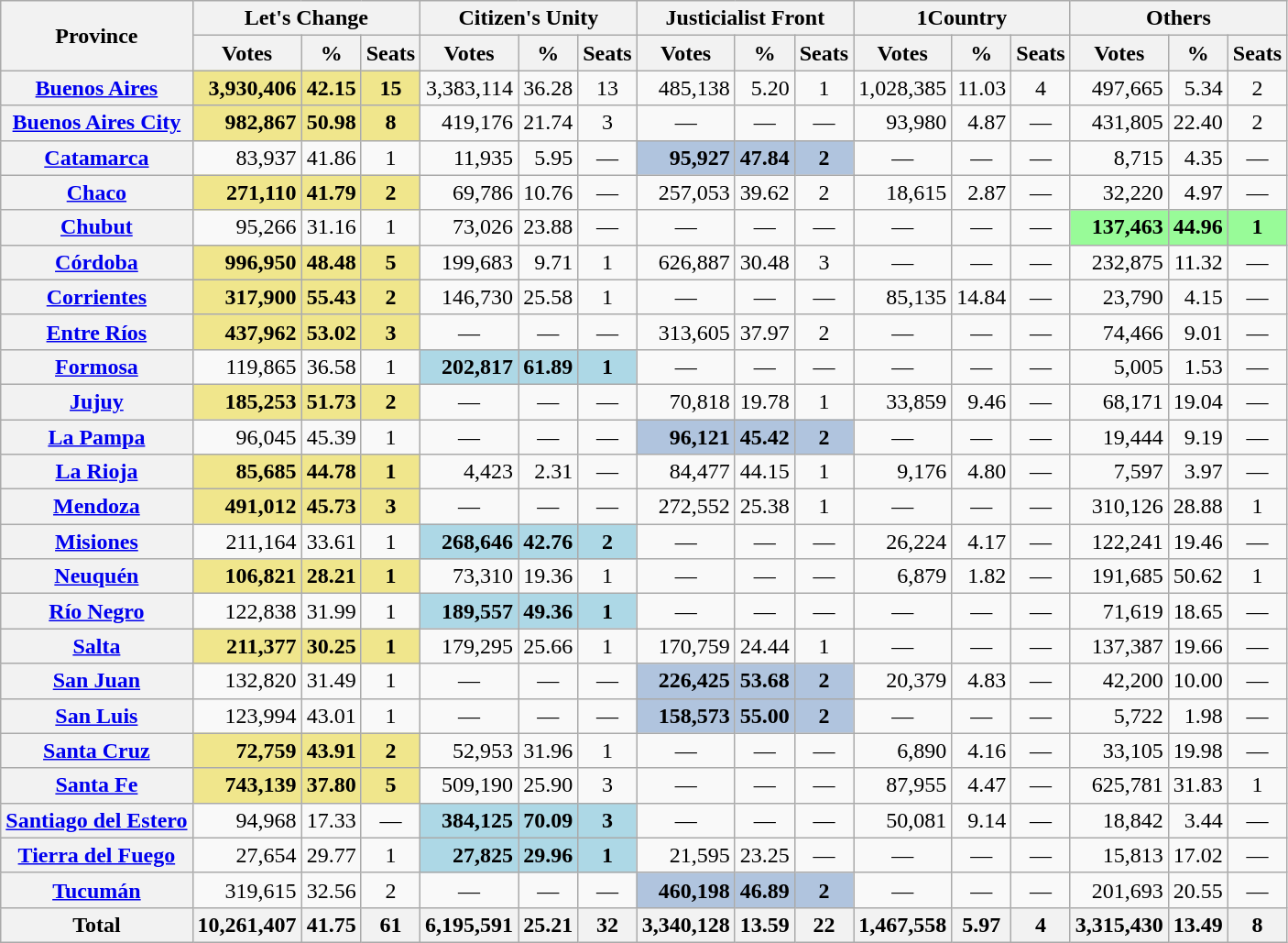<table class="wikitable sortable plainrowheaders" style="text-align:right;">
<tr>
<th rowspan=2>Province</th>
<th colspan=3>Let's Change</th>
<th colspan=3>Citizen's Unity</th>
<th colspan=3>Justicialist Front</th>
<th colspan=3>1Country</th>
<th colspan=3>Others</th>
</tr>
<tr>
<th>Votes</th>
<th>%</th>
<th>Seats</th>
<th>Votes</th>
<th>%</th>
<th>Seats</th>
<th>Votes</th>
<th>%</th>
<th>Seats</th>
<th>Votes</th>
<th>%</th>
<th>Seats</th>
<th>Votes</th>
<th>%</th>
<th>Seats</th>
</tr>
<tr>
<th scope=row><a href='#'>Buenos Aires</a></th>
<td bgcolor=khaki><strong>3,930,406</strong></td>
<td bgcolor=khaki><strong>42.15</strong></td>
<td bgcolor=khaki align=center><strong>15</strong></td>
<td>3,383,114</td>
<td>36.28</td>
<td align=center>13</td>
<td>485,138</td>
<td>5.20</td>
<td align=center>1</td>
<td>1,028,385</td>
<td>11.03</td>
<td align=center>4</td>
<td>497,665</td>
<td>5.34</td>
<td align=center>2</td>
</tr>
<tr>
<th scope=row><a href='#'>Buenos Aires City</a></th>
<td bgcolor=khaki><strong>982,867</strong></td>
<td bgcolor=khaki><strong>50.98</strong></td>
<td bgcolor=khaki align=center><strong>8</strong></td>
<td>419,176</td>
<td>21.74</td>
<td align=center>3</td>
<td align=center>—</td>
<td align=center>—</td>
<td align=center>—</td>
<td>93,980</td>
<td>4.87</td>
<td align=center>—</td>
<td>431,805</td>
<td>22.40</td>
<td align=center>2</td>
</tr>
<tr>
<th scope=row><a href='#'>Catamarca</a></th>
<td>83,937</td>
<td>41.86</td>
<td align=center>1</td>
<td>11,935</td>
<td>5.95</td>
<td align=center>—</td>
<td bgcolor=LightSteelBlue><strong>95,927</strong></td>
<td bgcolor=LightSteelBlue><strong>47.84</strong></td>
<td bgcolor=LightSteelBlue align=center><strong>2</strong></td>
<td align=center>—</td>
<td align=center>—</td>
<td align=center>—</td>
<td>8,715</td>
<td>4.35</td>
<td align=center>—</td>
</tr>
<tr>
<th scope=row><a href='#'>Chaco</a></th>
<td bgcolor=khaki><strong>271,110</strong></td>
<td bgcolor=khaki><strong>41.79</strong></td>
<td bgcolor=khaki align=center><strong>2</strong></td>
<td>69,786</td>
<td>10.76</td>
<td align=center>—</td>
<td>257,053</td>
<td>39.62</td>
<td align=center>2</td>
<td>18,615</td>
<td>2.87</td>
<td align=center>—</td>
<td>32,220</td>
<td>4.97</td>
<td align=center>—</td>
</tr>
<tr>
<th scope=row><a href='#'>Chubut</a></th>
<td>95,266</td>
<td>31.16</td>
<td align=center>1</td>
<td>73,026</td>
<td>23.88</td>
<td align=center>—</td>
<td align=center>—</td>
<td align=center>—</td>
<td align=center>—</td>
<td align=center>—</td>
<td align=center>—</td>
<td align=center>—</td>
<td bgcolor=PaleGreen><strong>137,463</strong></td>
<td bgcolor=PaleGreen><strong>44.96</strong></td>
<td bgcolor=PaleGreen align=center><strong>1</strong></td>
</tr>
<tr>
<th scope=row><a href='#'>Córdoba</a></th>
<td bgcolor=khaki><strong>996,950</strong></td>
<td bgcolor=khaki><strong>48.48</strong></td>
<td bgcolor=khaki align=center><strong>5</strong></td>
<td>199,683</td>
<td>9.71</td>
<td align=center>1</td>
<td>626,887</td>
<td>30.48</td>
<td align=center>3</td>
<td align=center>—</td>
<td align=center>—</td>
<td align=center>—</td>
<td>232,875</td>
<td>11.32</td>
<td align=center>—</td>
</tr>
<tr>
<th scope=row><a href='#'>Corrientes</a></th>
<td bgcolor=khaki><strong>317,900</strong></td>
<td bgcolor=khaki><strong>55.43</strong></td>
<td bgcolor=khaki align=center><strong>2</strong></td>
<td>146,730</td>
<td>25.58</td>
<td align=center>1</td>
<td align=center>—</td>
<td align=center>—</td>
<td align=center>—</td>
<td>85,135</td>
<td>14.84</td>
<td align=center>—</td>
<td>23,790</td>
<td>4.15</td>
<td align=center>—</td>
</tr>
<tr>
<th scope=row><a href='#'>Entre Ríos</a></th>
<td bgcolor=khaki><strong>437,962</strong></td>
<td bgcolor=khaki><strong>53.02</strong></td>
<td bgcolor=khaki align=center><strong>3</strong></td>
<td align=center>—</td>
<td align=center>—</td>
<td align=center>—</td>
<td>313,605</td>
<td>37.97</td>
<td align=center>2</td>
<td align=center>—</td>
<td align=center>—</td>
<td align=center>—</td>
<td>74,466</td>
<td>9.01</td>
<td align=center>—</td>
</tr>
<tr>
<th scope=row><a href='#'>Formosa</a></th>
<td>119,865</td>
<td>36.58</td>
<td align=center>1</td>
<td bgcolor=lightblue><strong>202,817</strong></td>
<td bgcolor=lightblue><strong>61.89</strong></td>
<td bgcolor=lightblue align=center><strong>1</strong></td>
<td align=center>—</td>
<td align=center>—</td>
<td align=center>—</td>
<td align=center>—</td>
<td align=center>—</td>
<td align=center>—</td>
<td>5,005</td>
<td>1.53</td>
<td align=center>—</td>
</tr>
<tr>
<th scope=row><a href='#'>Jujuy</a></th>
<td bgcolor=khaki><strong>185,253</strong></td>
<td bgcolor=khaki><strong>51.73</strong></td>
<td bgcolor=khaki align=center><strong>2</strong></td>
<td align=center>—</td>
<td align=center>—</td>
<td align=center>—</td>
<td>70,818</td>
<td>19.78</td>
<td align=center>1</td>
<td>33,859</td>
<td>9.46</td>
<td align=center>—</td>
<td>68,171</td>
<td>19.04</td>
<td align=center>—</td>
</tr>
<tr>
<th scope=row><a href='#'>La Pampa</a></th>
<td>96,045</td>
<td>45.39</td>
<td align=center>1</td>
<td align=center>—</td>
<td align=center>—</td>
<td align=center>—</td>
<td bgcolor=LightSteelBlue><strong>96,121</strong></td>
<td bgcolor=LightSteelBlue><strong>45.42</strong></td>
<td bgcolor=LightSteelBlue align=center><strong>2</strong></td>
<td align=center>—</td>
<td align=center>—</td>
<td align=center>—</td>
<td>19,444</td>
<td>9.19</td>
<td align=center>—</td>
</tr>
<tr>
<th scope=row><a href='#'>La Rioja</a></th>
<td bgcolor=khaki><strong>85,685</strong></td>
<td bgcolor=khaki><strong>44.78</strong></td>
<td bgcolor=khaki align=center><strong>1</strong></td>
<td>4,423</td>
<td>2.31</td>
<td align=center>—</td>
<td>84,477</td>
<td>44.15</td>
<td align=center>1</td>
<td>9,176</td>
<td>4.80</td>
<td align=center>—</td>
<td>7,597</td>
<td>3.97</td>
<td align=center>—</td>
</tr>
<tr>
<th scope=row><a href='#'>Mendoza</a></th>
<td bgcolor=khaki><strong>491,012</strong></td>
<td bgcolor=khaki><strong>45.73</strong></td>
<td bgcolor=khaki align=center><strong>3</strong></td>
<td align=center>—</td>
<td align=center>—</td>
<td align=center>—</td>
<td>272,552</td>
<td>25.38</td>
<td align=center>1</td>
<td align=center>—</td>
<td align=center>—</td>
<td align=center>—</td>
<td>310,126</td>
<td>28.88</td>
<td align=center>1</td>
</tr>
<tr>
<th scope=row><a href='#'>Misiones</a></th>
<td>211,164</td>
<td>33.61</td>
<td align=center>1</td>
<td bgcolor=lightblue><strong>268,646</strong></td>
<td bgcolor=lightblue><strong>42.76</strong></td>
<td bgcolor=lightblue align=center><strong>2</strong></td>
<td align=center>—</td>
<td align=center>—</td>
<td align=center>—</td>
<td>26,224</td>
<td>4.17</td>
<td align=center>—</td>
<td>122,241</td>
<td>19.46</td>
<td align=center>—</td>
</tr>
<tr>
<th scope=row><a href='#'>Neuquén</a></th>
<td bgcolor=khaki><strong>106,821</strong></td>
<td bgcolor=khaki><strong>28.21</strong></td>
<td bgcolor=khaki align=center><strong>1</strong></td>
<td>73,310</td>
<td>19.36</td>
<td align=center>1</td>
<td align=center>—</td>
<td align=center>—</td>
<td align=center>—</td>
<td>6,879</td>
<td>1.82</td>
<td align=center>—</td>
<td>191,685</td>
<td>50.62</td>
<td align=center>1</td>
</tr>
<tr>
<th scope=row><a href='#'>Río Negro</a></th>
<td>122,838</td>
<td>31.99</td>
<td align=center>1</td>
<td bgcolor=lightblue><strong>189,557</strong></td>
<td bgcolor=lightblue><strong>49.36</strong></td>
<td bgcolor=lightblue align=center><strong>1</strong></td>
<td align=center>—</td>
<td align=center>—</td>
<td align=center>—</td>
<td align=center>—</td>
<td align=center>—</td>
<td align=center>—</td>
<td>71,619</td>
<td>18.65</td>
<td align=center>—</td>
</tr>
<tr>
<th scope=row><a href='#'>Salta</a></th>
<td bgcolor=khaki><strong>211,377</strong></td>
<td bgcolor=khaki><strong>30.25</strong></td>
<td bgcolor=khaki align=center><strong>1</strong></td>
<td>179,295</td>
<td>25.66</td>
<td align=center>1</td>
<td>170,759</td>
<td>24.44</td>
<td align=center>1</td>
<td align=center>—</td>
<td align=center>—</td>
<td align=center>—</td>
<td>137,387</td>
<td>19.66</td>
<td align=center>—</td>
</tr>
<tr>
<th scope=row><a href='#'>San Juan</a></th>
<td>132,820</td>
<td>31.49</td>
<td align=center>1</td>
<td align=center>—</td>
<td align=center>—</td>
<td align=center>—</td>
<td bgcolor=LightSteelBlue><strong>226,425</strong></td>
<td bgcolor=LightSteelBlue><strong>53.68</strong></td>
<td bgcolor=LightSteelBlue align=center><strong>2</strong></td>
<td>20,379</td>
<td>4.83</td>
<td align=center>—</td>
<td>42,200</td>
<td>10.00</td>
<td align=center>—</td>
</tr>
<tr>
<th scope=row><a href='#'>San Luis</a></th>
<td>123,994</td>
<td>43.01</td>
<td align=center>1</td>
<td align=center>—</td>
<td align=center>—</td>
<td align=center>—</td>
<td bgcolor=LightSteelBlue><strong>158,573</strong></td>
<td bgcolor=LightSteelBlue><strong>55.00</strong></td>
<td bgcolor=LightSteelBlue align=center><strong>2</strong></td>
<td align=center>—</td>
<td align=center>—</td>
<td align=center>—</td>
<td>5,722</td>
<td>1.98</td>
<td align=center>—</td>
</tr>
<tr>
<th scope=row><a href='#'>Santa Cruz</a></th>
<td bgcolor=khaki><strong>72,759</strong></td>
<td bgcolor=khaki><strong>43.91</strong></td>
<td bgcolor=khaki align=center><strong>2</strong></td>
<td>52,953</td>
<td>31.96</td>
<td align=center>1</td>
<td align=center>—</td>
<td align=center>—</td>
<td align=center>—</td>
<td>6,890</td>
<td>4.16</td>
<td align=center>—</td>
<td>33,105</td>
<td>19.98</td>
<td align=center>—</td>
</tr>
<tr>
<th scope=row><a href='#'>Santa Fe</a></th>
<td bgcolor=khaki><strong>743,139</strong></td>
<td bgcolor=khaki><strong>37.80</strong></td>
<td bgcolor=khaki align=center><strong>5</strong></td>
<td>509,190</td>
<td>25.90</td>
<td align=center>3</td>
<td align=center>—</td>
<td align=center>—</td>
<td align=center>—</td>
<td>87,955</td>
<td>4.47</td>
<td align=center>—</td>
<td>625,781</td>
<td>31.83</td>
<td align=center>1</td>
</tr>
<tr>
<th scope=row><a href='#'>Santiago del Estero</a></th>
<td>94,968</td>
<td>17.33</td>
<td align=center>—</td>
<td bgcolor=lightblue><strong>384,125</strong></td>
<td bgcolor=lightblue><strong>70.09</strong></td>
<td bgcolor=lightblue align=center><strong>3</strong></td>
<td align=center>—</td>
<td align=center>—</td>
<td align=center>—</td>
<td>50,081</td>
<td>9.14</td>
<td align=center>—</td>
<td>18,842</td>
<td>3.44</td>
<td align=center>—</td>
</tr>
<tr>
<th scope=row><a href='#'>Tierra del Fuego</a></th>
<td>27,654</td>
<td>29.77</td>
<td align=center>1</td>
<td bgcolor=lightblue><strong>27,825</strong></td>
<td bgcolor=lightblue><strong>29.96</strong></td>
<td bgcolor=lightblue align=center><strong>1</strong></td>
<td>21,595</td>
<td>23.25</td>
<td align=center>—</td>
<td align=center>—</td>
<td align=center>—</td>
<td align=center>—</td>
<td>15,813</td>
<td>17.02</td>
<td align=center>—</td>
</tr>
<tr>
<th scope=row><a href='#'>Tucumán</a></th>
<td>319,615</td>
<td>32.56</td>
<td align=center>2</td>
<td align=center>—</td>
<td align=center>—</td>
<td align=center>—</td>
<td bgcolor=LightSteelBlue><strong>460,198</strong></td>
<td bgcolor=LightSteelBlue><strong>46.89</strong></td>
<td bgcolor=LightSteelBlue align=center><strong>2</strong></td>
<td align=center>—</td>
<td align=center>—</td>
<td align=center>—</td>
<td>201,693</td>
<td>20.55</td>
<td align=center>—</td>
</tr>
<tr>
<th>Total</th>
<th>10,261,407</th>
<th>41.75</th>
<th>61</th>
<th>6,195,591</th>
<th>25.21</th>
<th>32</th>
<th>3,340,128</th>
<th>13.59</th>
<th>22</th>
<th>1,467,558</th>
<th>5.97</th>
<th>4</th>
<th>3,315,430</th>
<th>13.49</th>
<th>8</th>
</tr>
</table>
